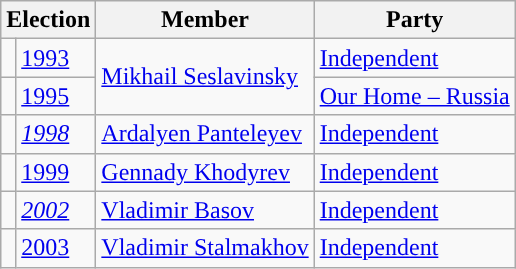<table class="wikitable">
<tr>
<th colspan="2">Election</th>
<th>Member</th>
<th>Party</th>
</tr>
<tr>
<td style="background-color:"></td>
<td><a href='#'>1993</a></td>
<td rowspan=2><a href='#'>Mikhail Seslavinsky</a></td>
<td><a href='#'>Independent</a></td>
</tr>
<tr>
<td style="background-color:"></td>
<td><a href='#'>1995</a></td>
<td><a href='#'>Our Home – Russia</a></td>
</tr>
<tr>
<td style="background-color:"></td>
<td><em><a href='#'>1998</a></em></td>
<td><a href='#'>Ardalyen Panteleyev</a></td>
<td><a href='#'>Independent</a></td>
</tr>
<tr>
<td style="background-color:"></td>
<td><a href='#'>1999</a></td>
<td><a href='#'>Gennady Khodyrev</a></td>
<td><a href='#'>Independent</a></td>
</tr>
<tr>
<td style="background-color:"></td>
<td><em><a href='#'>2002</a></em></td>
<td><a href='#'>Vladimir Basov</a></td>
<td><a href='#'>Independent</a></td>
</tr>
<tr>
<td style="background-color:"></td>
<td><a href='#'>2003</a></td>
<td><a href='#'>Vladimir Stalmakhov</a></td>
<td><a href='#'>Independent</a></td>
</tr>
</table>
